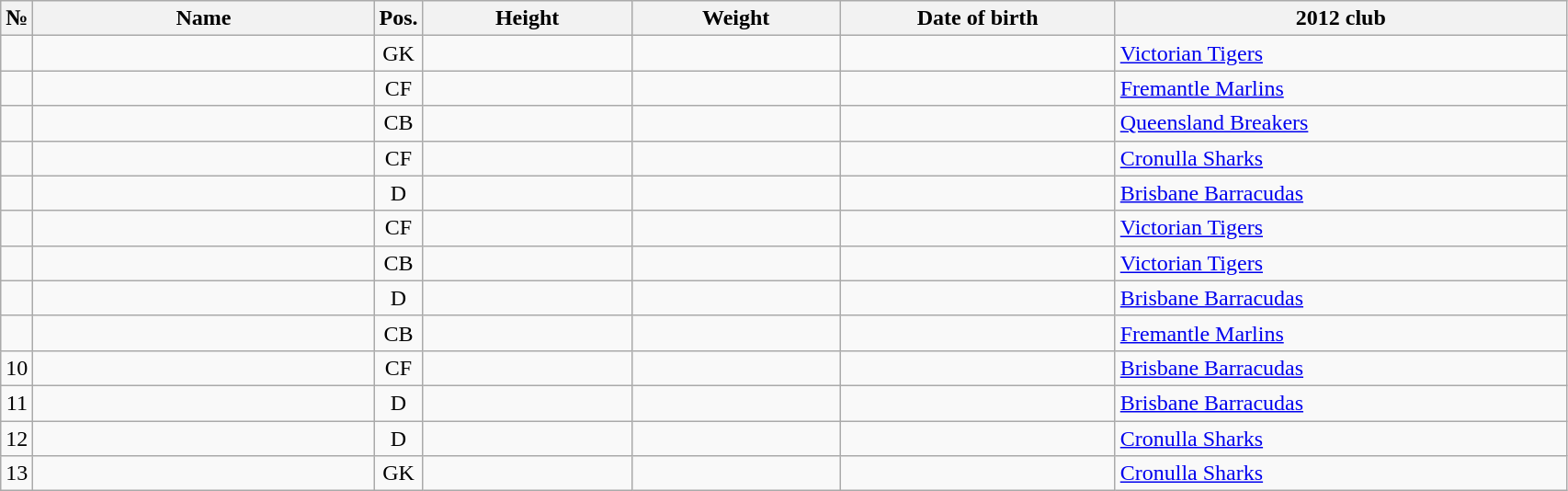<table class="wikitable sortable" style="font-size:100%; text-align:center;">
<tr>
<th>№</th>
<th style="width:15em">Name</th>
<th>Pos.</th>
<th style="width:9em">Height</th>
<th style="width:9em">Weight</th>
<th style="width:12em">Date of birth</th>
<th style="width:20em">2012 club</th>
</tr>
<tr>
<td></td>
<td style="text-align:left;"></td>
<td>GK</td>
<td></td>
<td></td>
<td style="text-align:right;"></td>
<td style="text-align:left;"> <a href='#'>Victorian Tigers</a></td>
</tr>
<tr>
<td></td>
<td style="text-align:left;"></td>
<td>CF</td>
<td></td>
<td></td>
<td style="text-align:right;"></td>
<td style="text-align:left;"> <a href='#'>Fremantle Marlins</a></td>
</tr>
<tr>
<td></td>
<td style="text-align:left;"></td>
<td>CB</td>
<td></td>
<td></td>
<td style="text-align:right;"></td>
<td style="text-align:left;"> <a href='#'>Queensland Breakers</a></td>
</tr>
<tr>
<td></td>
<td style="text-align:left;"></td>
<td>CF</td>
<td></td>
<td></td>
<td style="text-align:right;"></td>
<td style="text-align:left;"> <a href='#'>Cronulla Sharks</a></td>
</tr>
<tr>
<td></td>
<td style="text-align:left;"></td>
<td>D</td>
<td></td>
<td></td>
<td style="text-align:right;"></td>
<td style="text-align:left;"> <a href='#'>Brisbane Barracudas</a></td>
</tr>
<tr>
<td></td>
<td style="text-align:left;"></td>
<td>CF</td>
<td></td>
<td></td>
<td style="text-align:right;"></td>
<td style="text-align:left;"> <a href='#'>Victorian Tigers</a></td>
</tr>
<tr>
<td></td>
<td style="text-align:left;"></td>
<td>CB</td>
<td></td>
<td></td>
<td style="text-align:right;"></td>
<td style="text-align:left;"> <a href='#'>Victorian Tigers</a></td>
</tr>
<tr>
<td></td>
<td style="text-align:left;"></td>
<td>D</td>
<td></td>
<td></td>
<td style="text-align:right;"></td>
<td style="text-align:left;"> <a href='#'>Brisbane Barracudas</a></td>
</tr>
<tr>
<td></td>
<td style="text-align:left;"></td>
<td>CB</td>
<td></td>
<td></td>
<td style="text-align:right;"></td>
<td style="text-align:left;"> <a href='#'>Fremantle Marlins</a></td>
</tr>
<tr>
<td>10</td>
<td style="text-align:left;"></td>
<td>CF</td>
<td></td>
<td></td>
<td style="text-align:right;"></td>
<td style="text-align:left;"> <a href='#'>Brisbane Barracudas</a></td>
</tr>
<tr>
<td>11</td>
<td style="text-align:left;"></td>
<td>D</td>
<td></td>
<td></td>
<td style="text-align:right;"></td>
<td style="text-align:left;"> <a href='#'>Brisbane Barracudas</a></td>
</tr>
<tr>
<td>12</td>
<td style="text-align:left;"></td>
<td>D</td>
<td></td>
<td></td>
<td style="text-align:right;"></td>
<td style="text-align:left;"> <a href='#'>Cronulla Sharks</a></td>
</tr>
<tr>
<td>13</td>
<td style="text-align:left;"></td>
<td>GK</td>
<td></td>
<td></td>
<td style="text-align:right;"></td>
<td style="text-align:left;"> <a href='#'>Cronulla Sharks</a></td>
</tr>
</table>
